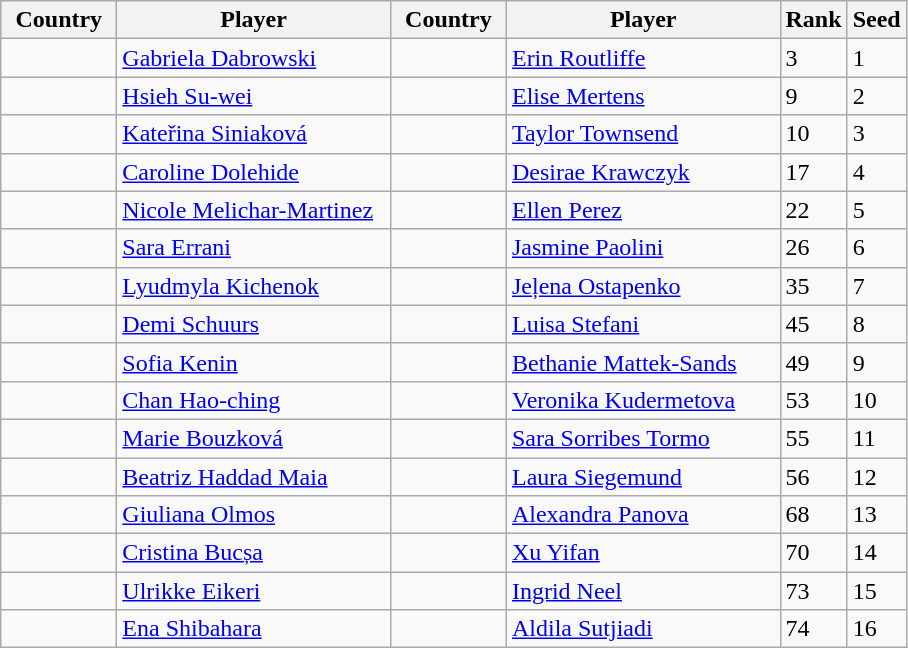<table class="sortable wikitable">
<tr>
<th width="70">Country</th>
<th width="175">Player</th>
<th width="70">Country</th>
<th width="175">Player</th>
<th>Rank</th>
<th>Seed</th>
</tr>
<tr>
<td></td>
<td><a href='#'>Gabriela Dabrowski</a></td>
<td></td>
<td><a href='#'>Erin Routliffe</a></td>
<td>3</td>
<td>1</td>
</tr>
<tr>
<td></td>
<td><a href='#'>Hsieh Su-wei</a></td>
<td></td>
<td><a href='#'>Elise Mertens</a></td>
<td>9</td>
<td>2</td>
</tr>
<tr>
<td></td>
<td><a href='#'>Kateřina Siniaková</a></td>
<td></td>
<td><a href='#'>Taylor Townsend</a></td>
<td>10</td>
<td>3</td>
</tr>
<tr>
<td></td>
<td><a href='#'>Caroline Dolehide</a></td>
<td></td>
<td><a href='#'>Desirae Krawczyk</a></td>
<td>17</td>
<td>4</td>
</tr>
<tr>
<td></td>
<td><a href='#'>Nicole Melichar-Martinez</a></td>
<td></td>
<td><a href='#'>Ellen Perez</a></td>
<td>22</td>
<td>5</td>
</tr>
<tr>
<td></td>
<td><a href='#'>Sara Errani</a></td>
<td></td>
<td><a href='#'>Jasmine Paolini</a></td>
<td>26</td>
<td>6</td>
</tr>
<tr>
<td></td>
<td><a href='#'>Lyudmyla Kichenok</a></td>
<td></td>
<td><a href='#'>Jeļena Ostapenko</a></td>
<td>35</td>
<td>7</td>
</tr>
<tr>
<td></td>
<td><a href='#'>Demi Schuurs</a></td>
<td></td>
<td><a href='#'>Luisa Stefani</a></td>
<td>45</td>
<td>8</td>
</tr>
<tr>
<td></td>
<td><a href='#'>Sofia Kenin</a></td>
<td></td>
<td><a href='#'>Bethanie Mattek-Sands</a></td>
<td>49</td>
<td>9</td>
</tr>
<tr>
<td></td>
<td><a href='#'>Chan Hao-ching</a></td>
<td></td>
<td><a href='#'>Veronika Kudermetova</a></td>
<td>53</td>
<td>10</td>
</tr>
<tr>
<td></td>
<td><a href='#'>Marie Bouzková</a></td>
<td></td>
<td><a href='#'>Sara Sorribes Tormo</a></td>
<td>55</td>
<td>11</td>
</tr>
<tr>
<td></td>
<td><a href='#'>Beatriz Haddad Maia</a></td>
<td></td>
<td><a href='#'>Laura Siegemund</a></td>
<td>56</td>
<td>12</td>
</tr>
<tr>
<td></td>
<td><a href='#'>Giuliana Olmos</a></td>
<td></td>
<td><a href='#'>Alexandra Panova</a></td>
<td>68</td>
<td>13</td>
</tr>
<tr>
<td></td>
<td><a href='#'>Cristina Bucșa</a></td>
<td></td>
<td><a href='#'>Xu Yifan</a></td>
<td>70</td>
<td>14</td>
</tr>
<tr>
<td></td>
<td><a href='#'>Ulrikke Eikeri</a></td>
<td></td>
<td><a href='#'>Ingrid Neel</a></td>
<td>73</td>
<td>15</td>
</tr>
<tr>
<td></td>
<td><a href='#'>Ena Shibahara</a></td>
<td></td>
<td><a href='#'>Aldila Sutjiadi</a></td>
<td>74</td>
<td>16</td>
</tr>
</table>
